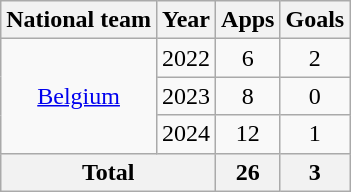<table class="wikitable" style="text-align:center">
<tr>
<th>National team</th>
<th>Year</th>
<th>Apps</th>
<th>Goals</th>
</tr>
<tr>
<td rowspan="3"><a href='#'>Belgium</a></td>
<td>2022</td>
<td>6</td>
<td>2</td>
</tr>
<tr>
<td>2023</td>
<td>8</td>
<td>0</td>
</tr>
<tr>
<td>2024</td>
<td>12</td>
<td>1</td>
</tr>
<tr>
<th colspan="2">Total</th>
<th>26</th>
<th>3</th>
</tr>
</table>
